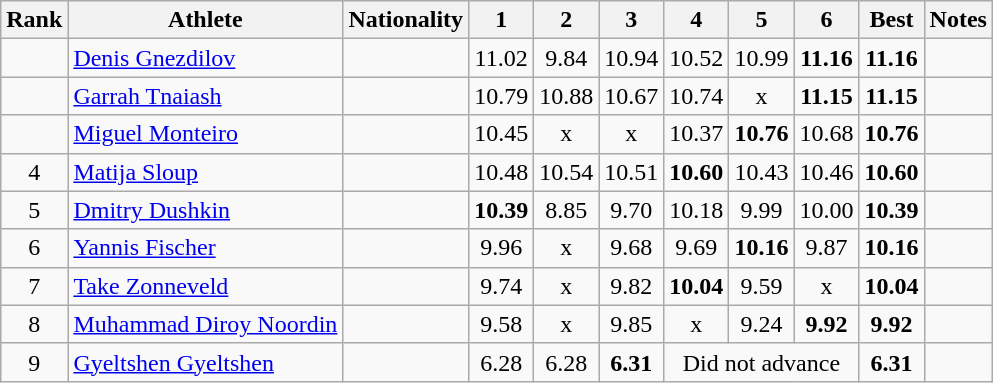<table class="wikitable sortable" style="text-align:center">
<tr>
<th>Rank</th>
<th>Athlete</th>
<th>Nationality</th>
<th width="25">1</th>
<th width="25">2</th>
<th width="25">3</th>
<th width="25">4</th>
<th width="25">5</th>
<th width="25">6</th>
<th>Best</th>
<th>Notes</th>
</tr>
<tr>
<td></td>
<td align="left"><a href='#'>Denis Gnezdilov</a></td>
<td align="left"></td>
<td>11.02</td>
<td>9.84</td>
<td>10.94</td>
<td>10.52</td>
<td>10.99</td>
<td><strong>11.16</strong></td>
<td><strong>11.16</strong></td>
<td><strong></strong></td>
</tr>
<tr>
<td></td>
<td align="left"><a href='#'>Garrah Tnaiash</a></td>
<td align="left"></td>
<td>10.79</td>
<td>10.88</td>
<td>10.67</td>
<td>10.74</td>
<td>x</td>
<td><strong>11.15</strong></td>
<td><strong>11.15</strong></td>
<td></td>
</tr>
<tr>
<td></td>
<td align="left"><a href='#'>Miguel Monteiro</a></td>
<td align="left"></td>
<td>10.45</td>
<td>x</td>
<td>x</td>
<td>10.37</td>
<td><strong>10.76</strong></td>
<td>10.68</td>
<td><strong>10.76</strong></td>
<td></td>
</tr>
<tr>
<td>4</td>
<td align="left"><a href='#'>Matija Sloup</a></td>
<td align="left"></td>
<td>10.48</td>
<td>10.54</td>
<td>10.51</td>
<td><strong>10.60</strong></td>
<td>10.43</td>
<td>10.46</td>
<td><strong>10.60</strong></td>
<td></td>
</tr>
<tr>
<td>5</td>
<td align="left"><a href='#'>Dmitry Dushkin</a></td>
<td align="left"></td>
<td><strong>10.39</strong></td>
<td>8.85</td>
<td>9.70</td>
<td>10.18</td>
<td>9.99</td>
<td>10.00</td>
<td><strong>10.39</strong></td>
<td></td>
</tr>
<tr>
<td>6</td>
<td align="left"><a href='#'>Yannis Fischer</a></td>
<td align="left"></td>
<td>9.96</td>
<td>x</td>
<td>9.68</td>
<td>9.69</td>
<td><strong>10.16</strong></td>
<td>9.87</td>
<td><strong>10.16</strong></td>
<td></td>
</tr>
<tr>
<td>7</td>
<td align="left"><a href='#'>Take Zonneveld</a></td>
<td align="left"></td>
<td>9.74</td>
<td>x</td>
<td>9.82</td>
<td><strong>10.04</strong></td>
<td>9.59</td>
<td>x</td>
<td><strong>10.04</strong></td>
<td></td>
</tr>
<tr>
<td>8</td>
<td align="left"><a href='#'>Muhammad Diroy Noordin</a></td>
<td align="left"></td>
<td>9.58</td>
<td>x</td>
<td>9.85</td>
<td>x</td>
<td>9.24</td>
<td><strong>9.92</strong></td>
<td><strong>9.92</strong></td>
<td></td>
</tr>
<tr>
<td>9</td>
<td align="left"><a href='#'>Gyeltshen Gyeltshen</a></td>
<td align="left"></td>
<td>6.28</td>
<td>6.28</td>
<td><strong>6.31</strong></td>
<td colspan="3">Did not advance</td>
<td><strong>6.31</strong></td>
<td></td>
</tr>
</table>
